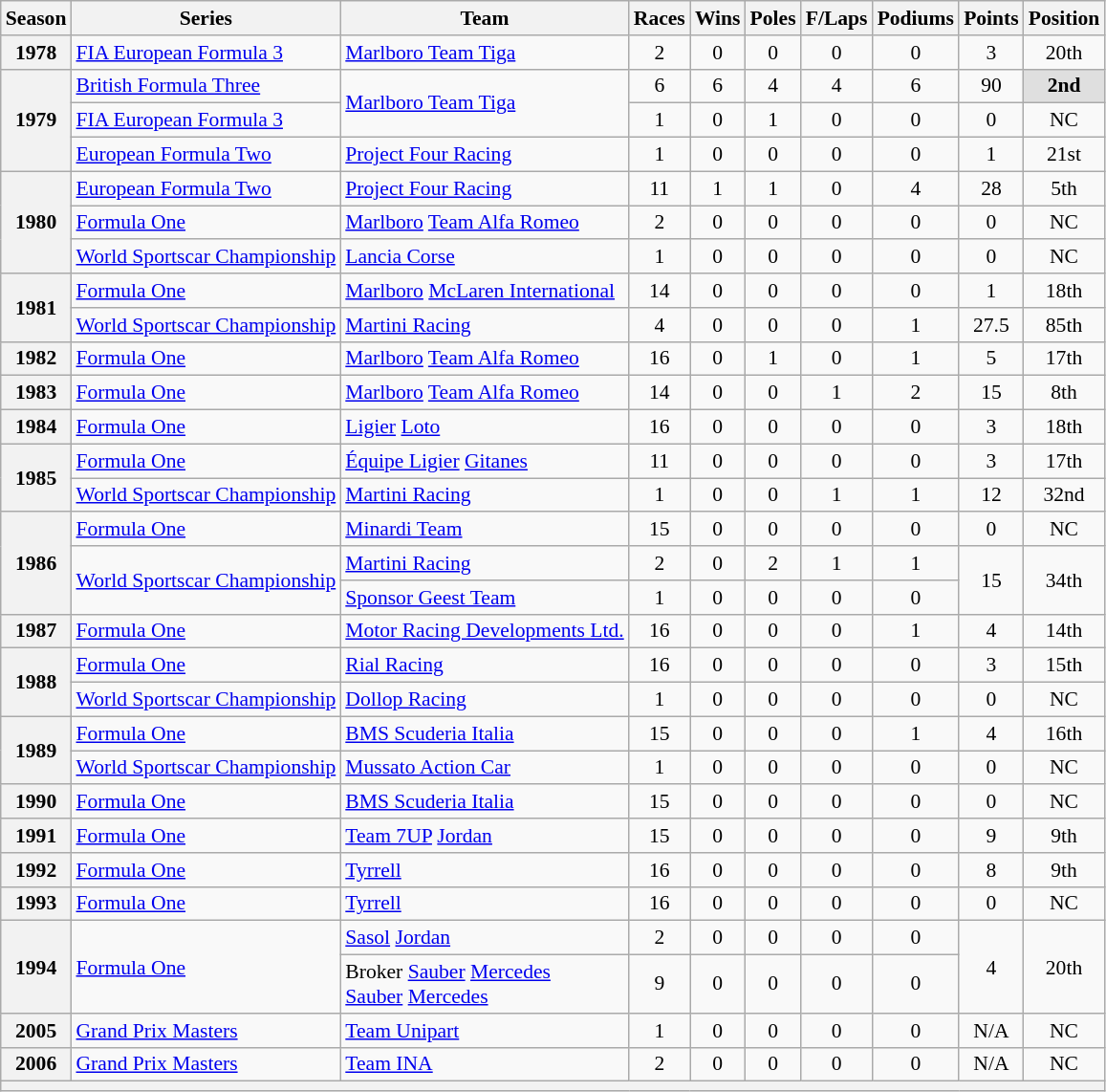<table class="wikitable" style="font-size: 90%; text-align:center">
<tr>
<th>Season</th>
<th>Series</th>
<th>Team</th>
<th>Races</th>
<th>Wins</th>
<th>Poles</th>
<th>F/Laps</th>
<th>Podiums</th>
<th>Points</th>
<th>Position</th>
</tr>
<tr>
<th>1978</th>
<td align=left><a href='#'>FIA European Formula 3</a></td>
<td align=left><a href='#'>Marlboro Team Tiga</a></td>
<td>2</td>
<td>0</td>
<td>0</td>
<td>0</td>
<td>0</td>
<td>3</td>
<td>20th</td>
</tr>
<tr>
<th rowspan=3>1979</th>
<td align=left><a href='#'>British Formula Three</a></td>
<td rowspan="2" style="text-align:left"><a href='#'>Marlboro Team Tiga</a></td>
<td>6</td>
<td>6</td>
<td>4</td>
<td>4</td>
<td>6</td>
<td>90</td>
<td style="background:#DFDFDF"><strong>2nd</strong></td>
</tr>
<tr>
<td align=left><a href='#'>FIA European Formula 3</a></td>
<td>1</td>
<td>0</td>
<td>1</td>
<td>0</td>
<td>0</td>
<td>0</td>
<td>NC</td>
</tr>
<tr>
<td align=left><a href='#'>European Formula Two</a></td>
<td align=left><a href='#'>Project Four Racing</a></td>
<td>1</td>
<td>0</td>
<td>0</td>
<td>0</td>
<td>0</td>
<td>1</td>
<td>21st</td>
</tr>
<tr>
<th rowspan=3>1980</th>
<td align=left><a href='#'>European Formula Two</a></td>
<td align=left><a href='#'>Project Four Racing</a></td>
<td>11</td>
<td>1</td>
<td>1</td>
<td>0</td>
<td>4</td>
<td>28</td>
<td>5th</td>
</tr>
<tr>
<td align=left><a href='#'>Formula One</a></td>
<td align=left><a href='#'>Marlboro</a> <a href='#'>Team Alfa Romeo</a></td>
<td>2</td>
<td>0</td>
<td>0</td>
<td>0</td>
<td>0</td>
<td>0</td>
<td>NC</td>
</tr>
<tr>
<td align=left><a href='#'>World Sportscar Championship</a></td>
<td align=left><a href='#'>Lancia Corse</a></td>
<td>1</td>
<td>0</td>
<td>0</td>
<td>0</td>
<td>0</td>
<td>0</td>
<td>NC</td>
</tr>
<tr>
<th rowspan=2>1981</th>
<td align=left><a href='#'>Formula One</a></td>
<td align=left><a href='#'>Marlboro</a> <a href='#'>McLaren International</a></td>
<td>14</td>
<td>0</td>
<td>0</td>
<td>0</td>
<td>0</td>
<td>1</td>
<td>18th</td>
</tr>
<tr>
<td align=left nowrap><a href='#'>World Sportscar Championship</a></td>
<td align=left><a href='#'>Martini Racing</a></td>
<td>4</td>
<td>0</td>
<td>0</td>
<td>0</td>
<td>1</td>
<td>27.5</td>
<td>85th</td>
</tr>
<tr>
<th>1982</th>
<td align=left><a href='#'>Formula One</a></td>
<td align=left><a href='#'>Marlboro</a> <a href='#'>Team Alfa Romeo</a></td>
<td>16</td>
<td>0</td>
<td>1</td>
<td>0</td>
<td>1</td>
<td>5</td>
<td>17th</td>
</tr>
<tr>
<th>1983</th>
<td align=left><a href='#'>Formula One</a></td>
<td align=left><a href='#'>Marlboro</a> <a href='#'>Team Alfa Romeo</a></td>
<td>14</td>
<td>0</td>
<td>0</td>
<td>1</td>
<td>2</td>
<td>15</td>
<td>8th</td>
</tr>
<tr>
<th>1984</th>
<td align=left><a href='#'>Formula One</a></td>
<td align=left><a href='#'>Ligier</a> <a href='#'>Loto</a></td>
<td>16</td>
<td>0</td>
<td>0</td>
<td>0</td>
<td>0</td>
<td>3</td>
<td>18th</td>
</tr>
<tr>
<th rowspan=2>1985</th>
<td align=left><a href='#'>Formula One</a></td>
<td align=left><a href='#'>Équipe Ligier</a> <a href='#'>Gitanes</a></td>
<td>11</td>
<td>0</td>
<td>0</td>
<td>0</td>
<td>0</td>
<td>3</td>
<td>17th</td>
</tr>
<tr>
<td align=left><a href='#'>World Sportscar Championship</a></td>
<td align=left><a href='#'>Martini Racing</a></td>
<td>1</td>
<td>0</td>
<td>0</td>
<td>1</td>
<td>1</td>
<td>12</td>
<td>32nd</td>
</tr>
<tr>
<th rowspan=3>1986</th>
<td align=left><a href='#'>Formula One</a></td>
<td align=left><a href='#'>Minardi Team</a></td>
<td>15</td>
<td>0</td>
<td>0</td>
<td>0</td>
<td>0</td>
<td>0</td>
<td>NC</td>
</tr>
<tr>
<td rowspan="2" style="text-align:left"><a href='#'>World Sportscar Championship</a></td>
<td align=left><a href='#'>Martini Racing</a></td>
<td>2</td>
<td>0</td>
<td>2</td>
<td>1</td>
<td>1</td>
<td rowspan=2>15</td>
<td rowspan=2>34th</td>
</tr>
<tr>
<td align=left><a href='#'>Sponsor Geest Team</a></td>
<td>1</td>
<td>0</td>
<td>0</td>
<td>0</td>
<td>0</td>
</tr>
<tr>
<th>1987</th>
<td align=left><a href='#'>Formula One</a></td>
<td align=left nowrap><a href='#'>Motor Racing Developments Ltd.</a></td>
<td>16</td>
<td>0</td>
<td>0</td>
<td>0</td>
<td>1</td>
<td>4</td>
<td>14th</td>
</tr>
<tr>
<th rowspan=2>1988</th>
<td align=left><a href='#'>Formula One</a></td>
<td align=left><a href='#'>Rial Racing</a></td>
<td>16</td>
<td>0</td>
<td>0</td>
<td>0</td>
<td>0</td>
<td>3</td>
<td>15th</td>
</tr>
<tr>
<td align=left><a href='#'>World Sportscar Championship</a></td>
<td align=left><a href='#'>Dollop Racing</a></td>
<td>1</td>
<td>0</td>
<td>0</td>
<td>0</td>
<td>0</td>
<td>0</td>
<td>NC</td>
</tr>
<tr>
<th rowspan=2>1989</th>
<td align=left><a href='#'>Formula One</a></td>
<td align=left><a href='#'>BMS Scuderia Italia</a></td>
<td>15</td>
<td>0</td>
<td>0</td>
<td>0</td>
<td>1</td>
<td>4</td>
<td>16th</td>
</tr>
<tr>
<td align=left><a href='#'>World Sportscar Championship</a></td>
<td align=left><a href='#'>Mussato Action Car</a></td>
<td>1</td>
<td>0</td>
<td>0</td>
<td>0</td>
<td>0</td>
<td>0</td>
<td>NC</td>
</tr>
<tr>
<th>1990</th>
<td align=left><a href='#'>Formula One</a></td>
<td align=left><a href='#'>BMS Scuderia Italia</a></td>
<td>15</td>
<td>0</td>
<td>0</td>
<td>0</td>
<td>0</td>
<td>0</td>
<td>NC</td>
</tr>
<tr>
<th>1991</th>
<td align=left><a href='#'>Formula One</a></td>
<td align=left><a href='#'>Team 7UP</a> <a href='#'>Jordan</a></td>
<td>15</td>
<td>0</td>
<td>0</td>
<td>0</td>
<td>0</td>
<td>9</td>
<td>9th</td>
</tr>
<tr>
<th>1992</th>
<td align=left><a href='#'>Formula One</a></td>
<td align=left><a href='#'>Tyrrell</a></td>
<td>16</td>
<td>0</td>
<td>0</td>
<td>0</td>
<td>0</td>
<td>8</td>
<td>9th</td>
</tr>
<tr>
<th>1993</th>
<td align=left><a href='#'>Formula One</a></td>
<td align=left><a href='#'>Tyrrell</a></td>
<td>16</td>
<td>0</td>
<td>0</td>
<td>0</td>
<td>0</td>
<td>0</td>
<td>NC</td>
</tr>
<tr>
<th rowspan=2>1994</th>
<td rowspan="2" style="text-align:left"><a href='#'>Formula One</a></td>
<td align=left><a href='#'>Sasol</a> <a href='#'>Jordan</a></td>
<td>2</td>
<td>0</td>
<td>0</td>
<td>0</td>
<td>0</td>
<td rowspan=2>4</td>
<td rowspan=2>20th</td>
</tr>
<tr>
<td align=left>Broker <a href='#'>Sauber</a> <a href='#'>Mercedes</a><br><a href='#'>Sauber</a> <a href='#'>Mercedes</a></td>
<td>9</td>
<td>0</td>
<td>0</td>
<td>0</td>
<td>0</td>
</tr>
<tr>
<th>2005</th>
<td align=left><a href='#'>Grand Prix Masters</a></td>
<td align=left><a href='#'>Team Unipart</a></td>
<td>1</td>
<td>0</td>
<td>0</td>
<td>0</td>
<td>0</td>
<td>N/A</td>
<td>NC</td>
</tr>
<tr>
<th>2006</th>
<td align=left><a href='#'>Grand Prix Masters</a></td>
<td align=left><a href='#'>Team INA</a></td>
<td>2</td>
<td>0</td>
<td>0</td>
<td>0</td>
<td>0</td>
<td>N/A</td>
<td>NC</td>
</tr>
<tr>
<th colspan="10"></th>
</tr>
</table>
